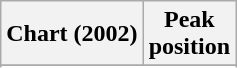<table class="wikitable sortable plainrowheaders" style="text-align:center">
<tr>
<th scope="col">Chart (2002)</th>
<th scope="col">Peak<br>position</th>
</tr>
<tr>
</tr>
<tr>
</tr>
<tr>
</tr>
<tr>
</tr>
<tr>
</tr>
<tr>
</tr>
<tr>
</tr>
<tr>
</tr>
<tr>
</tr>
<tr>
</tr>
<tr>
</tr>
</table>
